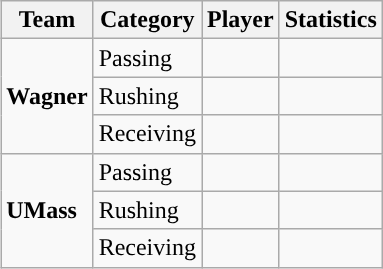<table class="wikitable" style="float: right;">
<tr>
<th>Team</th>
<th>Category</th>
<th>Player</th>
<th>Statistics</th>
</tr>
<tr>
<td rowspan=3><strong>Wagner</strong></td>
<td>Passing</td>
<td></td>
<td></td>
</tr>
<tr>
<td>Rushing</td>
<td></td>
<td></td>
</tr>
<tr>
<td>Receiving</td>
<td></td>
<td></td>
</tr>
<tr>
<td rowspan=3><strong>UMass</strong></td>
<td>Passing</td>
<td></td>
<td></td>
</tr>
<tr>
<td>Rushing</td>
<td></td>
<td></td>
</tr>
<tr>
<td>Receiving</td>
<td></td>
<td></td>
</tr>
</table>
